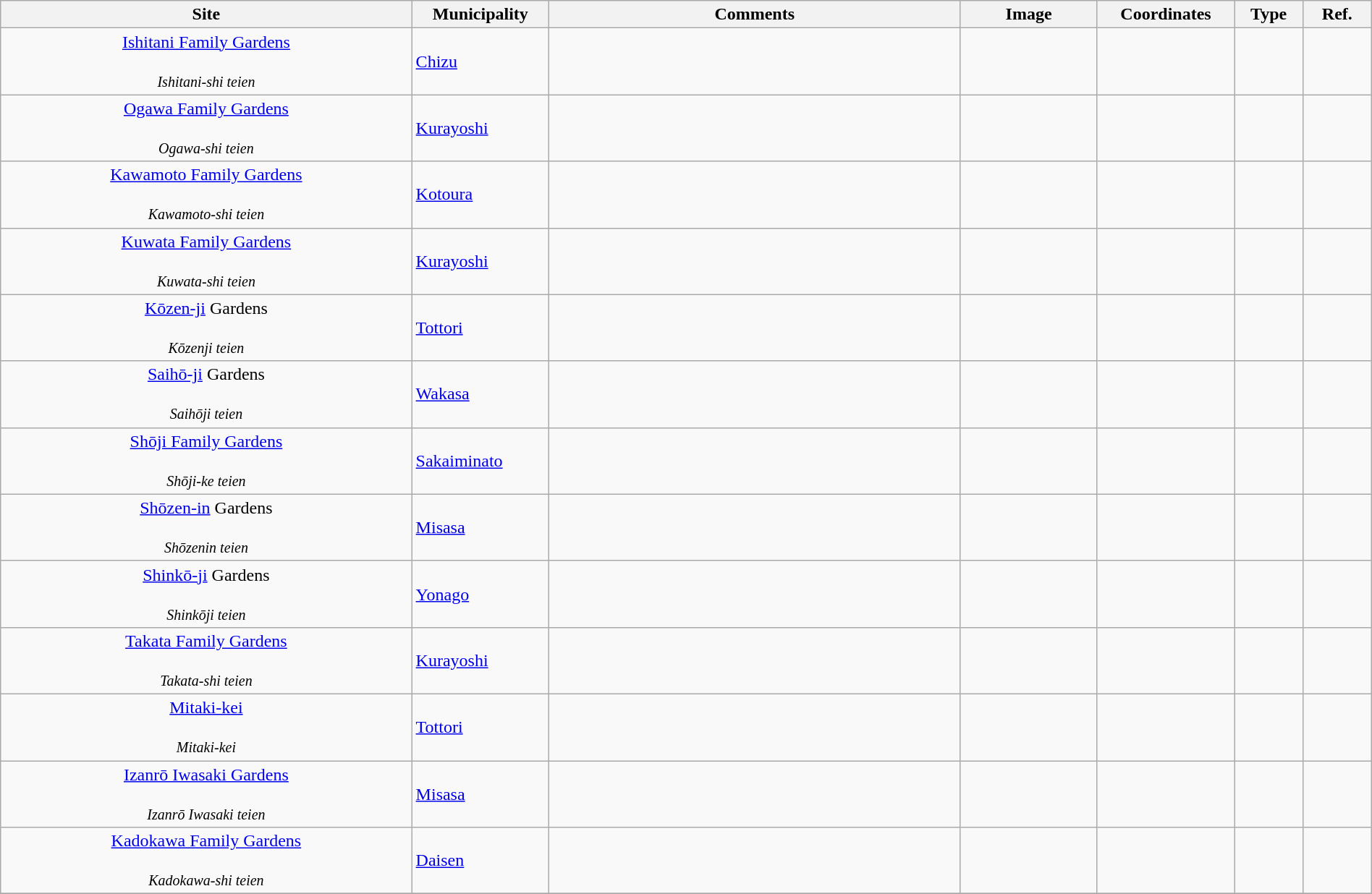<table class="wikitable sortable"  style="width:100%;">
<tr>
<th width="30%" align="left">Site</th>
<th width="10%" align="left">Municipality</th>
<th width="30%" align="left" class="unsortable">Comments</th>
<th width="10%" align="left"  class="unsortable">Image</th>
<th width="10%" align="left" class="unsortable">Coordinates</th>
<th width="5%" align="left">Type</th>
<th width="5%" align="left"  class="unsortable">Ref.</th>
</tr>
<tr>
<td align="center"><a href='#'>Ishitani Family Gardens</a><br><br><small><em>Ishitani-shi teien</em></small></td>
<td><a href='#'>Chizu</a></td>
<td></td>
<td></td>
<td></td>
<td></td>
<td></td>
</tr>
<tr>
<td align="center"><a href='#'>Ogawa Family Gardens</a><br><br><small><em>Ogawa-shi teien</em></small></td>
<td><a href='#'>Kurayoshi</a></td>
<td></td>
<td></td>
<td></td>
<td></td>
<td></td>
</tr>
<tr>
<td align="center"><a href='#'>Kawamoto Family Gardens</a><br><br><small><em>Kawamoto-shi teien</em></small></td>
<td><a href='#'>Kotoura</a></td>
<td></td>
<td></td>
<td></td>
<td></td>
<td></td>
</tr>
<tr>
<td align="center"><a href='#'>Kuwata Family Gardens</a><br><br><small><em>Kuwata-shi teien</em></small></td>
<td><a href='#'>Kurayoshi</a></td>
<td></td>
<td></td>
<td></td>
<td></td>
<td></td>
</tr>
<tr>
<td align="center"><a href='#'>Kōzen-ji</a> Gardens<br><br><small><em>Kōzenji teien</em></small></td>
<td><a href='#'>Tottori</a></td>
<td></td>
<td></td>
<td></td>
<td></td>
<td></td>
</tr>
<tr>
<td align="center"><a href='#'>Saihō-ji</a> Gardens<br><br><small><em>Saihōji teien</em></small></td>
<td><a href='#'>Wakasa</a></td>
<td></td>
<td></td>
<td></td>
<td></td>
<td></td>
</tr>
<tr>
<td align="center"><a href='#'>Shōji Family Gardens</a><br><br><small><em>Shōji-ke teien</em></small></td>
<td><a href='#'>Sakaiminato</a></td>
<td></td>
<td></td>
<td></td>
<td></td>
<td></td>
</tr>
<tr>
<td align="center"><a href='#'>Shōzen-in</a> Gardens<br><br><small><em>Shōzenin teien</em></small></td>
<td><a href='#'>Misasa</a></td>
<td></td>
<td></td>
<td></td>
<td></td>
<td></td>
</tr>
<tr>
<td align="center"><a href='#'>Shinkō-ji</a> Gardens<br><br><small><em>Shinkōji teien</em></small></td>
<td><a href='#'>Yonago</a></td>
<td></td>
<td></td>
<td></td>
<td></td>
<td></td>
</tr>
<tr>
<td align="center"><a href='#'>Takata Family Gardens</a><br><br><small><em>Takata-shi teien</em></small></td>
<td><a href='#'>Kurayoshi</a></td>
<td></td>
<td></td>
<td></td>
<td></td>
<td></td>
</tr>
<tr>
<td align="center"><a href='#'>Mitaki-kei</a><br><br><small><em>Mitaki-kei</em></small></td>
<td><a href='#'>Tottori</a></td>
<td></td>
<td></td>
<td></td>
<td></td>
<td></td>
</tr>
<tr>
<td align="center"><a href='#'>Izanrō Iwasaki Gardens</a><br><br><small><em>Izanrō Iwasaki teien</em></small></td>
<td><a href='#'>Misasa</a></td>
<td></td>
<td></td>
<td></td>
<td></td>
<td></td>
</tr>
<tr>
<td align="center"><a href='#'>Kadokawa Family Gardens</a><br><br><small><em>Kadokawa-shi teien</em></small></td>
<td><a href='#'>Daisen</a></td>
<td></td>
<td></td>
<td></td>
<td></td>
<td></td>
</tr>
<tr>
</tr>
</table>
